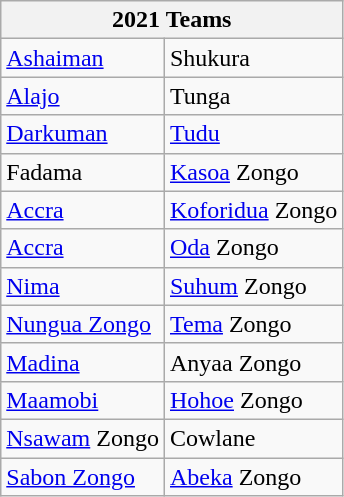<table class="wikitable">
<tr>
<th colspan="2">2021 Teams</th>
</tr>
<tr>
<td><a href='#'>Ashaiman</a></td>
<td>Shukura</td>
</tr>
<tr>
<td><a href='#'>Alajo</a></td>
<td>Tunga</td>
</tr>
<tr>
<td><a href='#'>Darkuman</a></td>
<td><a href='#'>Tudu</a></td>
</tr>
<tr>
<td>Fadama</td>
<td><a href='#'>Kasoa</a> Zongo</td>
</tr>
<tr>
<td><a href='#'>Accra</a></td>
<td><a href='#'>Koforidua</a> Zongo</td>
</tr>
<tr>
<td><a href='#'>Accra</a></td>
<td><a href='#'>Oda</a> Zongo</td>
</tr>
<tr>
<td><a href='#'>Nima</a></td>
<td><a href='#'>Suhum</a> Zongo</td>
</tr>
<tr>
<td><a href='#'>Nungua Zongo</a></td>
<td><a href='#'>Tema</a> Zongo</td>
</tr>
<tr>
<td><a href='#'>Madina</a></td>
<td>Anyaa Zongo</td>
</tr>
<tr>
<td><a href='#'>Maamobi</a></td>
<td><a href='#'>Hohoe</a> Zongo</td>
</tr>
<tr>
<td><a href='#'>Nsawam</a> Zongo</td>
<td>Cowlane</td>
</tr>
<tr>
<td><a href='#'>Sabon Zongo</a></td>
<td><a href='#'>Abeka</a> Zongo</td>
</tr>
</table>
